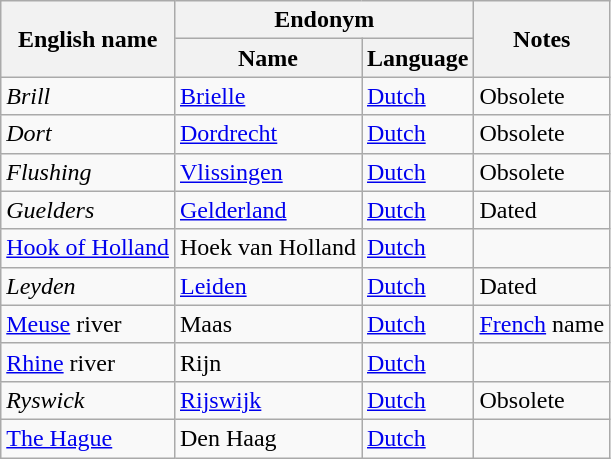<table class="wikitable sortable mw-collapsible">
<tr>
<th rowspan="2">English name</th>
<th colspan="2">Endonym</th>
<th rowspan="2">Notes</th>
</tr>
<tr>
<th>Name</th>
<th>Language</th>
</tr>
<tr>
<td><em>Brill</em></td>
<td><a href='#'>Brielle</a></td>
<td><a href='#'>Dutch</a></td>
<td>Obsolete</td>
</tr>
<tr>
<td><em>Dort</em></td>
<td><a href='#'>Dordrecht</a></td>
<td><a href='#'>Dutch</a></td>
<td>Obsolete</td>
</tr>
<tr>
<td><em>Flushing</em></td>
<td><a href='#'>Vlissingen</a></td>
<td><a href='#'>Dutch</a></td>
<td>Obsolete</td>
</tr>
<tr>
<td><em>Guelders</em></td>
<td><a href='#'>Gelderland</a></td>
<td><a href='#'>Dutch</a></td>
<td>Dated</td>
</tr>
<tr>
<td><a href='#'>Hook of Holland</a></td>
<td>Hoek van Holland</td>
<td><a href='#'>Dutch</a></td>
<td></td>
</tr>
<tr>
<td><em>Leyden</em></td>
<td><a href='#'>Leiden</a></td>
<td><a href='#'>Dutch</a></td>
<td>Dated</td>
</tr>
<tr>
<td><a href='#'>Meuse</a> river</td>
<td>Maas</td>
<td><a href='#'>Dutch</a></td>
<td><a href='#'>French</a> name</td>
</tr>
<tr>
<td><a href='#'>Rhine</a> river</td>
<td>Rijn</td>
<td><a href='#'>Dutch</a></td>
<td></td>
</tr>
<tr>
<td><em>Ryswick</em></td>
<td><a href='#'>Rijswijk</a></td>
<td><a href='#'>Dutch</a></td>
<td>Obsolete</td>
</tr>
<tr>
<td><a href='#'>The Hague</a></td>
<td>Den Haag</td>
<td><a href='#'>Dutch</a></td>
<td></td>
</tr>
</table>
